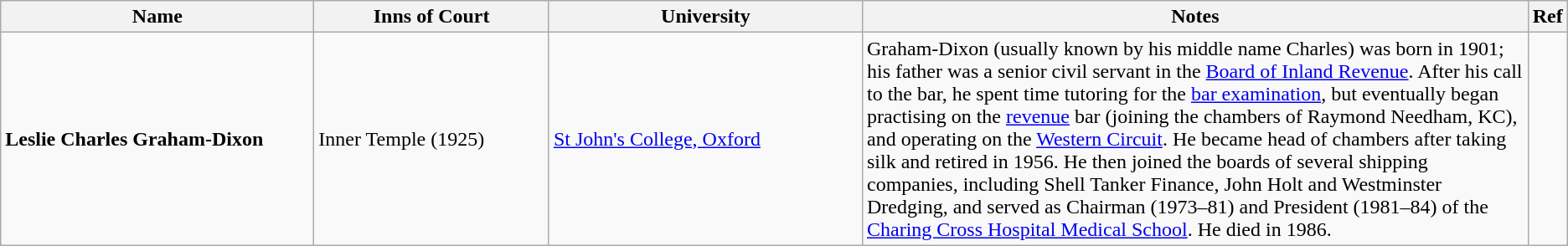<table class="wikitable">
<tr>
<th width="20%">Name</th>
<th width="15%">Inns of Court</th>
<th width="20%">University</th>
<th>Notes</th>
<th>Ref</th>
</tr>
<tr>
<td><strong>Leslie Charles Graham-Dixon</strong></td>
<td>Inner Temple (1925)</td>
<td><a href='#'>St John's College, Oxford</a></td>
<td>Graham-Dixon (usually known by his middle name Charles) was born in 1901; his father was a senior civil servant in the <a href='#'>Board of Inland Revenue</a>. After his call to the bar, he spent time tutoring for the <a href='#'>bar examination</a>, but eventually began practising on the <a href='#'>revenue</a> bar (joining the chambers of Raymond Needham, KC), and operating on the <a href='#'>Western Circuit</a>. He became head of chambers after taking silk and retired in 1956. He then joined the boards of several shipping companies, including Shell Tanker Finance, John Holt and Westminster Dredging, and served as Chairman (1973–81) and President (1981–84) of the <a href='#'>Charing Cross Hospital Medical School</a>. He died in 1986.</td>
<td></td>
</tr>
</table>
